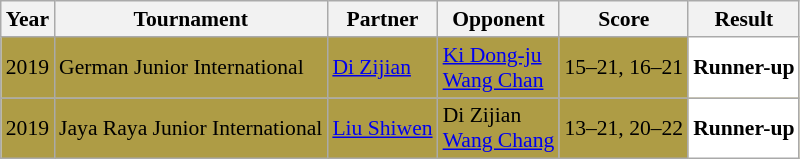<table class="sortable wikitable" style="font-size: 90%;">
<tr>
<th>Year</th>
<th>Tournament</th>
<th>Partner</th>
<th>Opponent</th>
<th>Score</th>
<th>Result</th>
</tr>
<tr style="background:#AE9C45">
<td align="center">2019</td>
<td align="left">German Junior International</td>
<td align="left"> <a href='#'>Di Zijian</a></td>
<td align="left"> <a href='#'>Ki Dong-ju</a><br> <a href='#'>Wang Chan</a></td>
<td align="left">15–21, 16–21</td>
<td style="text-align:left; background:white"> <strong>Runner-up</strong></td>
</tr>
<tr style="background:#AE9C45">
<td align="center">2019</td>
<td align="left">Jaya Raya Junior International</td>
<td align="left"> <a href='#'>Liu Shiwen</a></td>
<td align="left"> Di Zijian<br> <a href='#'>Wang Chang</a></td>
<td align="left">13–21, 20–22</td>
<td style="text-align:left; background:white"> <strong>Runner-up</strong></td>
</tr>
</table>
